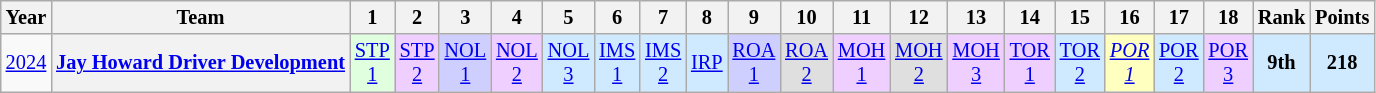<table class="wikitable" style="text-align:center; font-size:85%">
<tr>
<th>Year</th>
<th>Team</th>
<th>1</th>
<th>2</th>
<th>3</th>
<th>4</th>
<th>5</th>
<th>6</th>
<th>7</th>
<th>8</th>
<th>9</th>
<th>10</th>
<th>11</th>
<th>12</th>
<th>13</th>
<th>14</th>
<th>15</th>
<th>16</th>
<th>17</th>
<th>18</th>
<th>Rank</th>
<th>Points</th>
</tr>
<tr>
<td><a href='#'>2024</a></td>
<th nowrap><a href='#'>Jay Howard Driver Development</a></th>
<td style="background:#DFFFDF;"><a href='#'>STP<br>1</a><br></td>
<td style="background:#EFCFFF;"><a href='#'>STP<br>2</a><br></td>
<td style="background:#CFCFFF;"><a href='#'>NOL<br>1</a><br></td>
<td style="background:#EFCFFF;"><a href='#'>NOL<br>2</a><br></td>
<td style="background:#CFEAFF;"><a href='#'>NOL<br>3</a><br></td>
<td style="background:#CFEAFF;"><a href='#'>IMS<br>1</a><br></td>
<td style="background:#CFEAFF;"><a href='#'>IMS<br>2</a><br></td>
<td style="background:#CFEAFF;"><a href='#'>IRP</a><br></td>
<td style="background:#CFCFFF;"><a href='#'>ROA<br>1</a><br></td>
<td style="background:#DFDFDF;"><a href='#'>ROA<br>2</a><br></td>
<td style="background:#EFCFFF;"><a href='#'>MOH<br>1</a><br></td>
<td style="background:#DFDFDF;"><a href='#'>MOH<br>2</a><br></td>
<td style="background:#EFCFFF;"><a href='#'>MOH<br>3</a><br></td>
<td style="background:#EFCFFF;"><a href='#'>TOR<br>1</a><br></td>
<td style="background:#CFEAFF;"><a href='#'>TOR<br>2</a><br></td>
<td style="background:#FFFFBF;"><em><a href='#'>POR<br>1</a></em><br></td>
<td style="background:#CFEAFF;"><a href='#'>POR<br>2</a><br></td>
<td style="background:#EFCFFF;"><a href='#'>POR<br>3</a><br></td>
<th style="background:#CFEAFF;">9th</th>
<th style="background:#CFEAFF;">218</th>
</tr>
</table>
